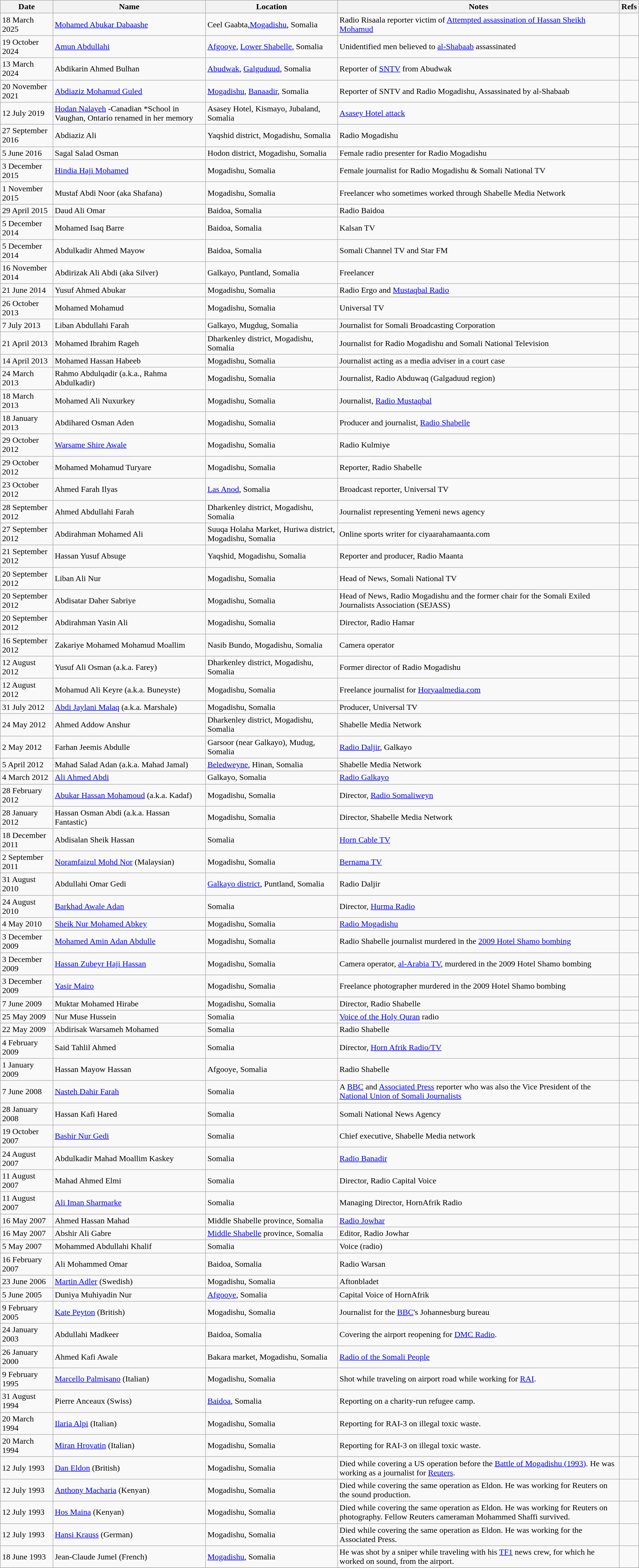<table class="wikitable sortable">
<tr>
<th>Date</th>
<th>Name</th>
<th>Location</th>
<th>Notes</th>
<th>Refs</th>
</tr>
<tr>
<td>18 March 2025</td>
<td><a href='#'>Mohamed Abukar Dabaashe</a></td>
<td>Ceel Gaabta,<a href='#'>Mogadishu</a>, Somalia</td>
<td>Radio Risaala reporter victim of <a href='#'>Attempted assassination of Hassan Sheikh Mohamud</a></td>
<td></td>
</tr>
<tr>
<td>19 October 2024</td>
<td><a href='#'>Amun Abdullahi</a></td>
<td><a href='#'>Afgooye</a>, <a href='#'>Lower Shabelle</a>, Somalia</td>
<td>Unidentified men believed to <a href='#'>al-Shabaab</a> assassinated</td>
<td></td>
</tr>
<tr>
<td>13 March 2024</td>
<td>Abdikarin Ahmed Bulhan</td>
<td><a href='#'>Abudwak</a>, <a href='#'>Galguduud</a>, Somalia</td>
<td>Reporter of <a href='#'>SNTV</a> from Abudwak</td>
<td></td>
</tr>
<tr>
<td>20 November 2021</td>
<td><a href='#'>Abdiaziz Mohamud Guled</a></td>
<td><a href='#'>Mogadishu</a>, <a href='#'>Banaadir</a>, Somalia</td>
<td>Reporter of SNTV and Radio Mogadishu, Assassinated by al-Shabaab</td>
<td></td>
</tr>
<tr>
<td>12 July 2019</td>
<td><a href='#'>Hodan Nalayeh</a> -Canadian *School in Vaughan, Ontario renamed in her memory</td>
<td>Asasey Hotel, Kismayo, Jubaland, Somalia</td>
<td><a href='#'>Asasey Hotel attack</a></td>
<td></td>
</tr>
<tr>
<td>27 September 2016</td>
<td>Abdiaziz Ali</td>
<td>Yaqshid district, Mogadishu, Somalia</td>
<td>Radio Mogadishu</td>
<td></td>
</tr>
<tr>
<td>5 June 2016</td>
<td>Sagal Salad Osman</td>
<td>Hodon district, Mogadishu, Somalia</td>
<td>Female radio presenter for Radio Mogadishu</td>
<td></td>
</tr>
<tr>
<td>3 December 2015</td>
<td><a href='#'>Hindia Haji Mohamed</a></td>
<td>Mogadishu, Somalia</td>
<td>Female journalist for Radio Mogadishu & Somali National TV</td>
<td></td>
</tr>
<tr>
<td>1  November 2015</td>
<td>Mustaf Abdi Noor (aka Shafana)</td>
<td>Mogadishu, Somalia</td>
<td>Freelancer who sometimes worked through Shabelle Media Network</td>
<td></td>
</tr>
<tr>
<td>29 April 2015</td>
<td>Daud Ali Omar</td>
<td>Baidoa, Somalia</td>
<td>Radio Baidoa</td>
<td></td>
</tr>
<tr>
<td>5 December 2014</td>
<td>Mohamed Isaq Barre</td>
<td>Baidoa, Somalia</td>
<td>Kalsan TV</td>
<td></td>
</tr>
<tr>
<td>5 December 2014</td>
<td>Abdulkadir Ahmed Mayow</td>
<td>Baidoa, Somalia</td>
<td>Somali Channel TV and Star FM</td>
<td></td>
</tr>
<tr>
<td>16 November 2014</td>
<td>Abdirizak Ali Abdi (aka Silver)</td>
<td>Galkayo, Puntland, Somalia</td>
<td>Freelancer</td>
<td></td>
</tr>
<tr>
<td>21 June 2014</td>
<td>Yusuf Ahmed Abukar</td>
<td>Mogadishu, Somalia</td>
<td>Radio Ergo and <a href='#'>Mustaqbal Radio</a></td>
<td></td>
</tr>
<tr>
<td>26 October 2013</td>
<td>Mohamed Mohamud</td>
<td>Mogadishu, Somalia</td>
<td>Universal TV</td>
<td></td>
</tr>
<tr>
<td>7 July 2013</td>
<td>Liban Abdullahi Farah</td>
<td>Galkayo, Mugdug, Somalia</td>
<td>Journalist for Somali Broadcasting Corporation</td>
<td></td>
</tr>
<tr>
<td>21 April 2013</td>
<td>Mohamed Ibrahim Rageh</td>
<td>Dharkenley district, Mogadishu, Somalia</td>
<td>Journalist for Radio Mogadishu and Somali National Television</td>
<td></td>
</tr>
<tr>
<td>14 April 2013</td>
<td>Mohamed Hassan Habeeb</td>
<td>Mogadishu, Somalia</td>
<td>Journalist acting as a media adviser in a court case</td>
<td></td>
</tr>
<tr>
<td>24 March 2013</td>
<td>Rahmo Abdulqadir (a.k.a., Rahma Abdulkadir)</td>
<td>Mogadishu, Somalia</td>
<td>Journalist, Radio Abduwaq (Galgaduud region)</td>
<td></td>
</tr>
<tr>
<td>18 March 2013</td>
<td>Mohamed Ali Nuxurkey</td>
<td>Mogadishu, Somalia</td>
<td>Journalist, <a href='#'>Radio Mustaqbal</a></td>
<td></td>
</tr>
<tr>
<td>18 January 2013</td>
<td>Abdihared Osman Aden</td>
<td>Mogadishu, Somalia</td>
<td>Producer and journalist, <a href='#'>Radio Shabelle</a></td>
<td></td>
</tr>
<tr>
<td>29 October 2012</td>
<td><a href='#'>Warsame Shire Awale</a></td>
<td>Mogadishu, Somalia</td>
<td>Radio Kulmiye</td>
<td></td>
</tr>
<tr>
<td>29 October 2012</td>
<td>Mohamed Mohamud Turyare</td>
<td>Mogadishu, Somalia</td>
<td>Reporter, Radio Shabelle</td>
<td></td>
</tr>
<tr>
<td>23 October 2012</td>
<td>Ahmed Farah Ilyas</td>
<td><a href='#'>Las Anod</a>, Somalia</td>
<td>Broadcast reporter, Universal TV</td>
<td></td>
</tr>
<tr>
<td>28 September 2012</td>
<td>Ahmed Abdullahi Farah</td>
<td>Dharkenley district, Mogadishu, Somalia</td>
<td>Journalist representing Yemeni news agency</td>
<td></td>
</tr>
<tr>
<td>27 September 2012</td>
<td>Abdirahman Mohamed Ali</td>
<td>Suuqa Holaha Market, Huriwa district, Mogadishu, Somalia</td>
<td>Online sports writer for ciyaarahamaanta.com</td>
<td></td>
</tr>
<tr>
<td>21 September 2012</td>
<td>Hassan Yusuf Absuge</td>
<td>Yaqshid, Mogadishu, Somalia</td>
<td>Reporter and producer, Radio Maanta</td>
<td></td>
</tr>
<tr>
<td>20 September 2012</td>
<td>Liban Ali Nur</td>
<td>Mogadishu, Somalia</td>
<td>Head of News, Somali National TV</td>
<td></td>
</tr>
<tr>
<td>20 September 2012</td>
<td>Abdisatar Daher Sabriye</td>
<td>Mogadishu, Somalia</td>
<td>Head of News, Radio Mogadishu and the former chair for the Somali Exiled Journalists Association (SEJASS)</td>
<td></td>
</tr>
<tr>
<td>20 September 2012</td>
<td>Abdirahman Yasin Ali</td>
<td>Mogadishu, Somalia</td>
<td>Director, Radio Hamar</td>
<td></td>
</tr>
<tr>
<td>16 September 2012</td>
<td>Zakariye Mohamed Mohamud Moallim</td>
<td>Nasib Bundo, Mogadishu, Somalia</td>
<td>Camera operator</td>
<td></td>
</tr>
<tr>
<td>12 August 2012</td>
<td>Yusuf Ali Osman (a.k.a. Farey)</td>
<td>Dharkenley district, Mogadishu, Somalia</td>
<td>Former director of Radio Mogadishu</td>
<td></td>
</tr>
<tr>
<td>12 August 2012</td>
<td>Mohamud Ali Keyre (a.k.a. Buneyste)</td>
<td>Mogadishu, Somalia</td>
<td>Freelance journalist for <a href='#'>Horyaalmedia.com</a></td>
<td></td>
</tr>
<tr>
<td>31 July 2012</td>
<td><a href='#'>Abdi Jaylani Malaq</a> (a.k.a. Marshale)</td>
<td>Mogadishu, Somalia</td>
<td>Producer, Universal TV</td>
<td></td>
</tr>
<tr>
<td>24 May 2012</td>
<td>Ahmed Addow Anshur</td>
<td>Dharkenley district, Mogadishu, Somalia</td>
<td>Shabelle Media Network</td>
<td></td>
</tr>
<tr>
<td>2 May 2012</td>
<td>Farhan Jeemis Abdulle</td>
<td>Garsoor (near Galkayo), Mudug, Somalia</td>
<td><a href='#'>Radio Daljir</a>, Galkayo</td>
<td></td>
</tr>
<tr>
<td>5 April 2012</td>
<td>Mahad Salad Adan (a.k.a. Mahad Jamal)</td>
<td><a href='#'>Beledweyne</a>, Hinan, Somalia</td>
<td>Shabelle Media Network</td>
<td></td>
</tr>
<tr>
<td>4 March 2012</td>
<td><a href='#'>Ali Ahmed Abdi</a></td>
<td>Galkayo, Somalia</td>
<td><a href='#'>Radio Galkayo</a></td>
<td></td>
</tr>
<tr>
<td>28 February 2012</td>
<td><a href='#'>Abukar Hassan Mohamoud</a> (a.k.a. Kadaf)</td>
<td>Mogadishu, Somalia</td>
<td>Director, <a href='#'>Radio Somaliweyn</a></td>
<td></td>
</tr>
<tr>
<td>28 January 2012</td>
<td>Hassan Osman Abdi (a.k.a. Hassan Fantastic)</td>
<td>Mogadishu, Somalia</td>
<td>Director, Shabelle Media Network</td>
<td></td>
</tr>
<tr>
<td>18 December 2011</td>
<td>Abdisalan Sheik Hassan</td>
<td>Somalia</td>
<td><a href='#'>Horn Cable TV</a></td>
<td></td>
</tr>
<tr>
<td>2 September 2011</td>
<td><a href='#'>Noramfaizul Mohd Nor</a> (Malaysian)</td>
<td>Mogadishu, Somalia</td>
<td><a href='#'>Bernama TV</a></td>
<td></td>
</tr>
<tr>
<td>31 August 2010</td>
<td>Abdullahi Omar Gedi</td>
<td><a href='#'>Galkayo district</a>, Puntland, Somalia</td>
<td>Radio Daljir</td>
<td></td>
</tr>
<tr>
<td>24 August 2010</td>
<td><a href='#'>Barkhad Awale Adan</a></td>
<td>Somalia</td>
<td>Director, <a href='#'>Hurma Radio</a></td>
<td></td>
</tr>
<tr>
<td>4 May 2010</td>
<td><a href='#'>Sheik Nur Mohamed Abkey</a></td>
<td>Mogadishu, Somalia</td>
<td><a href='#'>Radio Mogadishu</a></td>
<td></td>
</tr>
<tr>
<td>3 December 2009</td>
<td><a href='#'>Mohamed Amin Adan Abdulle</a></td>
<td>Mogadishu, Somalia</td>
<td>Radio Shabelle journalist murdered in the <a href='#'>2009 Hotel Shamo bombing</a></td>
<td></td>
</tr>
<tr>
<td>3 December 2009</td>
<td><a href='#'>Hassan Zubeyr Haji Hassan</a></td>
<td>Mogadishu, Somalia</td>
<td>Camera operator, <a href='#'>al-Arabia TV</a>, murdered in the 2009 Hotel Shamo bombing</td>
<td></td>
</tr>
<tr>
<td>3 December 2009</td>
<td><a href='#'>Yasir Mairo</a></td>
<td>Mogadishu, Somalia</td>
<td>Freelance photographer murdered in the 2009 Hotel Shamo bombing</td>
<td></td>
</tr>
<tr>
<td>7 June 2009</td>
<td>Muktar Mohamed Hirabe</td>
<td>Mogadishu, Somalia</td>
<td>Director, Radio Shabelle</td>
<td></td>
</tr>
<tr>
<td>25 May 2009</td>
<td>Nur Muse Hussein</td>
<td>Somalia</td>
<td><a href='#'>Voice of the Holy Quran</a> radio</td>
<td></td>
</tr>
<tr>
<td>22 May 2009</td>
<td>Abdirisak Warsameh Mohamed</td>
<td>Somalia</td>
<td>Radio Shabelle</td>
<td></td>
</tr>
<tr>
<td>4 February 2009</td>
<td>Said Tahlil Ahmed</td>
<td>Somalia</td>
<td>Director, <a href='#'>Horn Afrik Radio/TV</a></td>
<td></td>
</tr>
<tr>
<td>1 January 2009</td>
<td>Hassan Mayow Hassan</td>
<td>Afgooye, Somalia</td>
<td>Radio Shabelle</td>
<td></td>
</tr>
<tr>
<td>7 June 2008</td>
<td><a href='#'>Nasteh Dahir Farah</a></td>
<td>Somalia</td>
<td>A <a href='#'>BBC</a> and <a href='#'>Associated Press</a> reporter who was also the Vice President of the <a href='#'>National Union of Somali Journalists</a></td>
<td></td>
</tr>
<tr>
<td>28 January 2008</td>
<td>Hassan Kafi Hared</td>
<td>Somalia</td>
<td>Somali National News Agency</td>
<td></td>
</tr>
<tr>
<td>19 October 2007</td>
<td><a href='#'>Bashir Nur Gedi</a></td>
<td>Somalia</td>
<td>Chief executive, Shabelle Media network</td>
<td></td>
</tr>
<tr>
<td>24 August 2007</td>
<td>Abdulkadir Mahad Moallim Kaskey</td>
<td>Somalia</td>
<td><a href='#'>Radio Banadir</a></td>
<td></td>
</tr>
<tr>
<td>11 August 2007</td>
<td>Mahad Ahmed Elmi</td>
<td>Somalia</td>
<td>Director, Radio Capital Voice</td>
<td></td>
</tr>
<tr>
<td>11 August 2007</td>
<td><a href='#'>Ali Iman Sharmarke</a></td>
<td>Somalia</td>
<td>Managing Director, HornAfrik Radio</td>
<td></td>
</tr>
<tr>
<td>16 May 2007</td>
<td>Ahmed Hassan Mahad</td>
<td>Middle Shabelle province, Somalia</td>
<td><a href='#'>Radio Jowhar</a></td>
<td></td>
</tr>
<tr>
<td>16 May 2007</td>
<td>Abshir Ali Gabre</td>
<td><a href='#'>Middle Shabelle</a> province, Somalia</td>
<td>Editor, Radio Jowhar</td>
<td></td>
</tr>
<tr>
<td>5 May 2007</td>
<td>Mohammed Abdullahi Khalif</td>
<td>Somalia</td>
<td>Voice (radio)</td>
<td></td>
</tr>
<tr>
<td>16 February 2007</td>
<td>Ali Mohammed Omar</td>
<td>Baidoa, Somalia</td>
<td>Radio Warsan</td>
<td></td>
</tr>
<tr>
<td>23 June 2006</td>
<td><a href='#'>Martin Adler</a> (Swedish)</td>
<td>Mogadishu, Somalia</td>
<td>Aftonbladet</td>
<td></td>
</tr>
<tr>
<td>5 June 2005</td>
<td>Duniya Muhiyadin Nur</td>
<td><a href='#'>Afgooye</a>, Somalia</td>
<td>Capital Voice of HornAfrik</td>
<td></td>
</tr>
<tr>
<td>9 February 2005</td>
<td><a href='#'>Kate Peyton</a> (British)</td>
<td>Mogadishu, Somalia</td>
<td>Journalist for the <a href='#'>BBC</a>'s Johannesburg bureau</td>
<td></td>
</tr>
<tr>
<td>24 January 2003</td>
<td>Abdullahi Madkeer</td>
<td>Baidoa, Somalia</td>
<td>Covering the airport reopening for <a href='#'>DMC Radio</a>.</td>
<td></td>
</tr>
<tr>
<td>26 January 2000</td>
<td>Ahmed Kafi Awale</td>
<td>Bakara market, Mogadishu, Somalia</td>
<td><a href='#'>Radio of the Somali People</a></td>
<td></td>
</tr>
<tr>
<td>9 February 1995</td>
<td><a href='#'>Marcello Palmisano</a> (Italian)</td>
<td>Mogadishu, Somalia</td>
<td>Shot while traveling on airport road while working for <a href='#'>RAI</a>.</td>
<td></td>
</tr>
<tr>
<td>31 August 1994</td>
<td>Pierre Anceaux (Swiss)</td>
<td><a href='#'>Baidoa</a>, Somalia</td>
<td>Reporting on a charity-run refugee camp.</td>
<td></td>
</tr>
<tr>
<td>20 March 1994</td>
<td><a href='#'>Ilaria Alpi</a> (Italian)</td>
<td>Mogadishu, Somalia</td>
<td>Reporting for RAI-3 on illegal toxic waste.</td>
<td></td>
</tr>
<tr>
<td>20 March 1994</td>
<td><a href='#'>Miran Hrovatin</a> (Italian)</td>
<td>Mogadishu, Somalia</td>
<td>Reporting for RAI-3 on illegal toxic waste.</td>
<td></td>
</tr>
<tr>
<td>12 July 1993</td>
<td><a href='#'>Dan Eldon</a> (British)</td>
<td>Mogadishu, Somalia</td>
<td>Died while covering a US operation before the <a href='#'>Battle of Mogadishu (1993)</a>. He was working as a journalist for <a href='#'>Reuters</a>.</td>
<td></td>
</tr>
<tr>
<td>12 July 1993</td>
<td><a href='#'>Anthony Macharia</a> (Kenyan)</td>
<td>Mogadishu, Somalia</td>
<td>Died while covering the same operation as Eldon. He was working for Reuters on the sound production.</td>
<td></td>
</tr>
<tr>
<td>12 July 1993</td>
<td><a href='#'>Hos Maina</a> (Kenyan)</td>
<td>Mogadishu, Somalia</td>
<td>Died while covering the same operation as Eldon. He was working for Reuters on photography. Fellow Reuters cameraman Mohammed Shaffi survived.</td>
<td></td>
</tr>
<tr>
<td>12 July 1993</td>
<td><a href='#'>Hansi Krauss</a> (German)</td>
<td>Mogadishu, Somalia</td>
<td>Died while covering the same operation as Eldon. He was working for the Associated Press.</td>
<td></td>
</tr>
<tr>
<td>18 June 1993</td>
<td>Jean-Claude Jumel (French)</td>
<td><a href='#'>Mogadishu</a>, Somalia</td>
<td>He was shot by a sniper while traveling with his <a href='#'>TF1</a> news crew, for which he worked on sound, from the airport.</td>
<td></td>
</tr>
<tr>
</tr>
</table>
